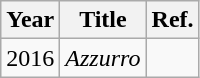<table class="wikitable">
<tr>
<th>Year</th>
<th>Title</th>
<th>Ref.</th>
</tr>
<tr>
<td>2016</td>
<td><em>Azzurro</em></td>
<td></td>
</tr>
</table>
